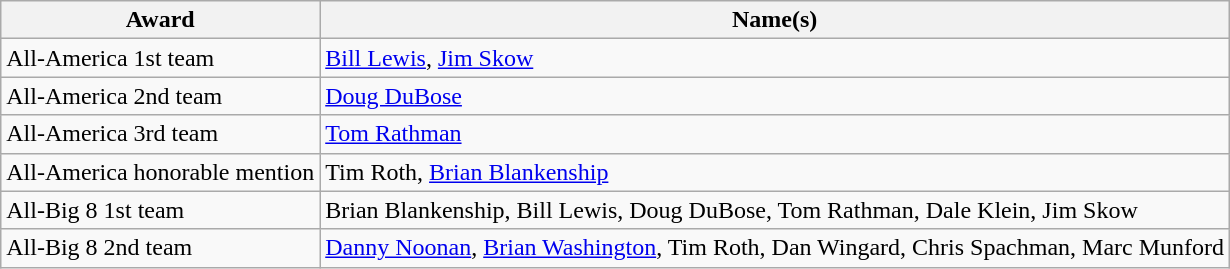<table class="wikitable">
<tr>
<th>Award</th>
<th>Name(s)</th>
</tr>
<tr>
<td>All-America 1st team</td>
<td><a href='#'>Bill Lewis</a>, <a href='#'>Jim Skow</a></td>
</tr>
<tr>
<td>All-America 2nd team</td>
<td><a href='#'>Doug DuBose</a></td>
</tr>
<tr>
<td>All-America 3rd team</td>
<td><a href='#'>Tom Rathman</a></td>
</tr>
<tr>
<td>All-America honorable mention</td>
<td>Tim Roth, <a href='#'>Brian Blankenship</a></td>
</tr>
<tr>
<td>All-Big 8 1st team</td>
<td>Brian Blankenship, Bill Lewis, Doug DuBose, Tom Rathman, Dale Klein, Jim Skow</td>
</tr>
<tr>
<td>All-Big 8 2nd team</td>
<td><a href='#'>Danny Noonan</a>, <a href='#'>Brian Washington</a>, Tim Roth, Dan Wingard, Chris Spachman, Marc Munford</td>
</tr>
</table>
